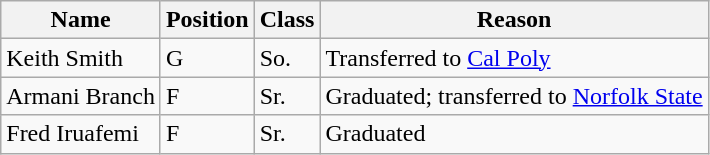<table class=wikitable sortable>
<tr>
<th>Name</th>
<th>Position</th>
<th>Class</th>
<th>Reason</th>
</tr>
<tr>
<td>Keith Smith</td>
<td>G</td>
<td>So.</td>
<td>Transferred to <a href='#'>Cal Poly</a></td>
</tr>
<tr>
<td>Armani Branch</td>
<td>F</td>
<td>Sr.</td>
<td>Graduated; transferred to <a href='#'>Norfolk State</a></td>
</tr>
<tr>
<td>Fred Iruafemi</td>
<td>F</td>
<td>Sr.</td>
<td>Graduated</td>
</tr>
</table>
